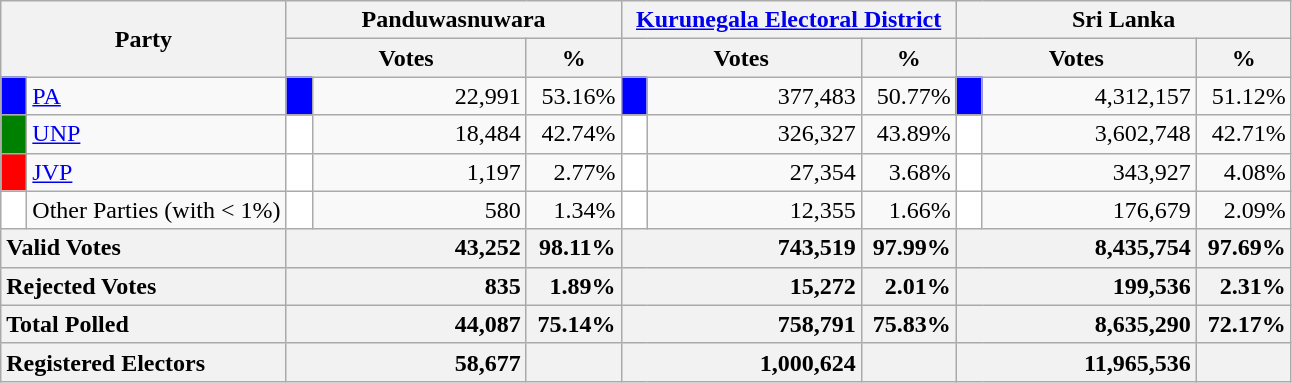<table class="wikitable">
<tr>
<th colspan="2" width="144px"rowspan="2">Party</th>
<th colspan="3" width="216px">Panduwasnuwara</th>
<th colspan="3" width="216px"><a href='#'>Kurunegala Electoral District</a></th>
<th colspan="3" width="216px">Sri Lanka</th>
</tr>
<tr>
<th colspan="2" width="144px">Votes</th>
<th>%</th>
<th colspan="2" width="144px">Votes</th>
<th>%</th>
<th colspan="2" width="144px">Votes</th>
<th>%</th>
</tr>
<tr>
<td style="background-color:blue;" width="10px"></td>
<td style="text-align:left;"><a href='#'>PA</a></td>
<td style="background-color:blue;" width="10px"></td>
<td style="text-align:right;">22,991</td>
<td style="text-align:right;">53.16%</td>
<td style="background-color:blue;" width="10px"></td>
<td style="text-align:right;">377,483</td>
<td style="text-align:right;">50.77%</td>
<td style="background-color:blue;" width="10px"></td>
<td style="text-align:right;">4,312,157</td>
<td style="text-align:right;">51.12%</td>
</tr>
<tr>
<td style="background-color:green;" width="10px"></td>
<td style="text-align:left;"><a href='#'>UNP</a></td>
<td style="background-color:white;" width="10px"></td>
<td style="text-align:right;">18,484</td>
<td style="text-align:right;">42.74%</td>
<td style="background-color:white;" width="10px"></td>
<td style="text-align:right;">326,327</td>
<td style="text-align:right;">43.89%</td>
<td style="background-color:white;" width="10px"></td>
<td style="text-align:right;">3,602,748</td>
<td style="text-align:right;">42.71%</td>
</tr>
<tr>
<td style="background-color:red;" width="10px"></td>
<td style="text-align:left;"><a href='#'>JVP</a></td>
<td style="background-color:white;" width="10px"></td>
<td style="text-align:right;">1,197</td>
<td style="text-align:right;">2.77%</td>
<td style="background-color:white;" width="10px"></td>
<td style="text-align:right;">27,354</td>
<td style="text-align:right;">3.68%</td>
<td style="background-color:white;" width="10px"></td>
<td style="text-align:right;">343,927</td>
<td style="text-align:right;">4.08%</td>
</tr>
<tr>
<td style="background-color:white;" width="10px"></td>
<td style="text-align:left;">Other Parties (with < 1%)</td>
<td style="background-color:white;" width="10px"></td>
<td style="text-align:right;">580</td>
<td style="text-align:right;">1.34%</td>
<td style="background-color:white;" width="10px"></td>
<td style="text-align:right;">12,355</td>
<td style="text-align:right;">1.66%</td>
<td style="background-color:white;" width="10px"></td>
<td style="text-align:right;">176,679</td>
<td style="text-align:right;">2.09%</td>
</tr>
<tr>
<th colspan="2" width="144px"style="text-align:left;">Valid Votes</th>
<th style="text-align:right;"colspan="2" width="144px">43,252</th>
<th style="text-align:right;">98.11%</th>
<th style="text-align:right;"colspan="2" width="144px">743,519</th>
<th style="text-align:right;">97.99%</th>
<th style="text-align:right;"colspan="2" width="144px">8,435,754</th>
<th style="text-align:right;">97.69%</th>
</tr>
<tr>
<th colspan="2" width="144px"style="text-align:left;">Rejected Votes</th>
<th style="text-align:right;"colspan="2" width="144px">835</th>
<th style="text-align:right;">1.89%</th>
<th style="text-align:right;"colspan="2" width="144px">15,272</th>
<th style="text-align:right;">2.01%</th>
<th style="text-align:right;"colspan="2" width="144px">199,536</th>
<th style="text-align:right;">2.31%</th>
</tr>
<tr>
<th colspan="2" width="144px"style="text-align:left;">Total Polled</th>
<th style="text-align:right;"colspan="2" width="144px">44,087</th>
<th style="text-align:right;">75.14%</th>
<th style="text-align:right;"colspan="2" width="144px">758,791</th>
<th style="text-align:right;">75.83%</th>
<th style="text-align:right;"colspan="2" width="144px">8,635,290</th>
<th style="text-align:right;">72.17%</th>
</tr>
<tr>
<th colspan="2" width="144px"style="text-align:left;">Registered Electors</th>
<th style="text-align:right;"colspan="2" width="144px">58,677</th>
<th></th>
<th style="text-align:right;"colspan="2" width="144px">1,000,624</th>
<th></th>
<th style="text-align:right;"colspan="2" width="144px">11,965,536</th>
<th></th>
</tr>
</table>
